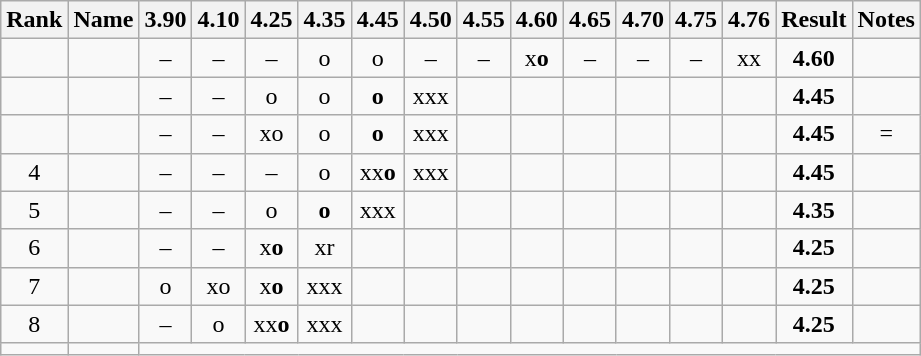<table class="wikitable sortable" style="text-align:center">
<tr>
<th>Rank</th>
<th>Name</th>
<th class="unsortable">3.90</th>
<th class="unsortable">4.10</th>
<th class="unsortable">4.25</th>
<th class="unsortable">4.35</th>
<th class="unsortable">4.45</th>
<th class="unsortable">4.50</th>
<th class="unsortable">4.55</th>
<th class="unsortable">4.60</th>
<th class="unsortable">4.65</th>
<th class="unsortable">4.70</th>
<th class="unsortable">4.75</th>
<th class="unsortable">4.76</th>
<th>Result</th>
<th>Notes</th>
</tr>
<tr>
<td></td>
<td align="left"></td>
<td>–</td>
<td>–</td>
<td>–</td>
<td>o</td>
<td>o</td>
<td>–</td>
<td>–</td>
<td>x<strong>o</strong></td>
<td>–</td>
<td>–</td>
<td>–</td>
<td>xx</td>
<td><strong>4.60</strong></td>
<td></td>
</tr>
<tr>
<td></td>
<td align="left"></td>
<td>–</td>
<td>–</td>
<td>o</td>
<td>o</td>
<td><strong>o</strong></td>
<td>xxx</td>
<td></td>
<td></td>
<td></td>
<td></td>
<td></td>
<td></td>
<td><strong>4.45</strong></td>
<td></td>
</tr>
<tr>
<td></td>
<td align="left"></td>
<td>–</td>
<td>–</td>
<td>xo</td>
<td>o</td>
<td><strong>o</strong></td>
<td>xxx</td>
<td></td>
<td></td>
<td></td>
<td></td>
<td></td>
<td></td>
<td><strong>4.45</strong></td>
<td>=</td>
</tr>
<tr>
<td>4</td>
<td align="left"></td>
<td>–</td>
<td>–</td>
<td>–</td>
<td>o</td>
<td>xx<strong>o</strong></td>
<td>xxx</td>
<td></td>
<td></td>
<td></td>
<td></td>
<td></td>
<td></td>
<td><strong>4.45</strong></td>
<td></td>
</tr>
<tr>
<td>5</td>
<td align="left"></td>
<td>–</td>
<td>–</td>
<td>o</td>
<td><strong>o</strong></td>
<td>xxx</td>
<td></td>
<td></td>
<td></td>
<td></td>
<td></td>
<td></td>
<td></td>
<td><strong>4.35</strong></td>
<td></td>
</tr>
<tr>
<td>6</td>
<td align="left"></td>
<td>–</td>
<td>–</td>
<td>x<strong>o</strong></td>
<td>xr</td>
<td></td>
<td></td>
<td></td>
<td></td>
<td></td>
<td></td>
<td></td>
<td></td>
<td><strong>4.25</strong></td>
<td></td>
</tr>
<tr>
<td>7</td>
<td align="left"></td>
<td>o</td>
<td>xo</td>
<td>x<strong>o</strong></td>
<td>xxx</td>
<td></td>
<td></td>
<td></td>
<td></td>
<td></td>
<td></td>
<td></td>
<td></td>
<td><strong>4.25</strong></td>
<td></td>
</tr>
<tr>
<td>8</td>
<td align="left"></td>
<td>–</td>
<td>o</td>
<td>xx<strong>o</strong></td>
<td>xxx</td>
<td></td>
<td></td>
<td></td>
<td></td>
<td></td>
<td></td>
<td></td>
<td></td>
<td><strong>4.25</strong></td>
<td></td>
</tr>
<tr>
<td></td>
<td align="left"></td>
<td colspan=15></td>
</tr>
</table>
